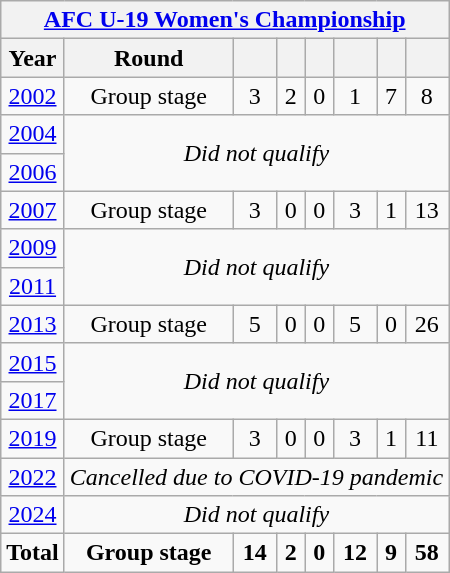<table class="wikitable" style="text-align: center;">
<tr>
<th colspan=9><a href='#'>AFC U-19 Women's Championship</a></th>
</tr>
<tr>
<th>Year</th>
<th>Round</th>
<th></th>
<th></th>
<th></th>
<th></th>
<th></th>
<th></th>
</tr>
<tr>
<td> <a href='#'>2002</a></td>
<td>Group stage</td>
<td>3</td>
<td>2</td>
<td>0</td>
<td>1</td>
<td>7</td>
<td>8</td>
</tr>
<tr>
<td> <a href='#'>2004</a></td>
<td rowspan=2 colspan=8><em>Did not qualify</em></td>
</tr>
<tr>
<td> <a href='#'>2006</a></td>
</tr>
<tr>
<td> <a href='#'>2007</a></td>
<td>Group stage</td>
<td>3</td>
<td>0</td>
<td>0</td>
<td>3</td>
<td>1</td>
<td>13</td>
</tr>
<tr>
<td> <a href='#'>2009</a></td>
<td rowspan=2 colspan=8><em>Did not qualify</em></td>
</tr>
<tr>
<td> <a href='#'>2011</a></td>
</tr>
<tr>
<td> <a href='#'>2013</a></td>
<td>Group stage</td>
<td>5</td>
<td>0</td>
<td>0</td>
<td>5</td>
<td>0</td>
<td>26</td>
</tr>
<tr>
<td> <a href='#'>2015</a></td>
<td rowspan=2 colspan=8><em>Did not qualify</em></td>
</tr>
<tr>
<td> <a href='#'>2017</a></td>
</tr>
<tr>
<td> <a href='#'>2019</a></td>
<td>Group stage</td>
<td>3</td>
<td>0</td>
<td>0</td>
<td>3</td>
<td>1</td>
<td>11</td>
</tr>
<tr>
<td> <a href='#'>2022</a></td>
<td colspan=8><em>Cancelled due to COVID-19 pandemic</em></td>
</tr>
<tr>
<td> <a href='#'>2024</a></td>
<td colspan=8><em>Did not qualify</em></td>
</tr>
<tr>
<td><strong>Total</strong></td>
<td><strong>Group stage</strong></td>
<td><strong>14</strong></td>
<td><strong>2</strong></td>
<td><strong>0</strong></td>
<td><strong>12</strong></td>
<td><strong>9</strong></td>
<td><strong>58</strong></td>
</tr>
</table>
